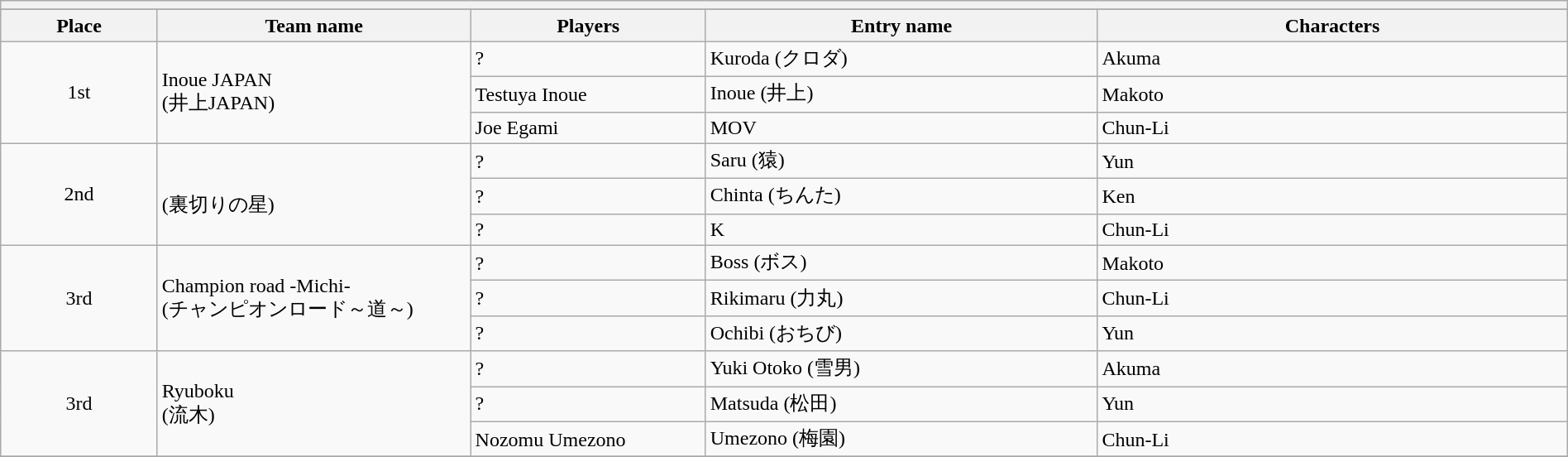<table class="wikitable" width=100%>
<tr>
<th colspan=5></th>
</tr>
<tr bgcolor="#dddddd">
</tr>
<tr>
<th width=10%>Place</th>
<th width=20%>Team name</th>
<th width=15%>Players</th>
<th width=25%>Entry name</th>
<th width=30%>Characters</th>
</tr>
<tr>
<td align=center rowspan="3">1st</td>
<td rowspan="3">Inoue JAPAN<br>(井上JAPAN)</td>
<td>?</td>
<td>Kuroda (クロダ)</td>
<td>Akuma</td>
</tr>
<tr>
<td>Testuya Inoue</td>
<td>Inoue (井上)</td>
<td>Makoto</td>
</tr>
<tr>
<td>Joe Egami</td>
<td>MOV</td>
<td>Chun-Li</td>
</tr>
<tr>
<td align=center rowspan="3">2nd</td>
<td rowspan="3"><br>(裏切りの星)</td>
<td>?</td>
<td>Saru (猿)</td>
<td>Yun</td>
</tr>
<tr>
<td>?</td>
<td>Chinta (ちんた)</td>
<td>Ken</td>
</tr>
<tr>
<td>?</td>
<td>K</td>
<td>Chun-Li</td>
</tr>
<tr>
<td align=center rowspan="3">3rd</td>
<td rowspan="3">Champion road -Michi-<br>(チャンピオンロード～道～)</td>
<td>?</td>
<td>Boss (ボス)</td>
<td>Makoto</td>
</tr>
<tr>
<td>?</td>
<td>Rikimaru (力丸)</td>
<td>Chun-Li</td>
</tr>
<tr>
<td>?</td>
<td>Ochibi (おちび)</td>
<td>Yun</td>
</tr>
<tr>
<td align=center rowspan="3">3rd</td>
<td rowspan="3">Ryuboku<br>(流木)</td>
<td>?</td>
<td>Yuki Otoko (雪男)</td>
<td>Akuma</td>
</tr>
<tr>
<td>?</td>
<td>Matsuda (松田)</td>
<td>Yun</td>
</tr>
<tr>
<td>Nozomu Umezono</td>
<td>Umezono (梅園)</td>
<td>Chun-Li</td>
</tr>
<tr>
</tr>
</table>
